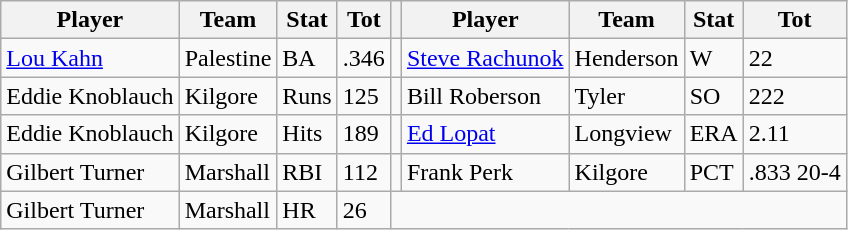<table class="wikitable">
<tr>
<th>Player</th>
<th>Team</th>
<th>Stat</th>
<th>Tot</th>
<th></th>
<th>Player</th>
<th>Team</th>
<th>Stat</th>
<th>Tot</th>
</tr>
<tr>
<td><a href='#'>Lou Kahn</a></td>
<td>Palestine</td>
<td>BA</td>
<td>.346</td>
<td></td>
<td><a href='#'>Steve Rachunok</a></td>
<td>Henderson</td>
<td>W</td>
<td>22</td>
</tr>
<tr>
<td>Eddie Knoblauch</td>
<td>Kilgore</td>
<td>Runs</td>
<td>125</td>
<td></td>
<td>Bill Roberson</td>
<td>Tyler</td>
<td>SO</td>
<td>222</td>
</tr>
<tr>
<td>Eddie Knoblauch</td>
<td>Kilgore</td>
<td>Hits</td>
<td>189</td>
<td></td>
<td><a href='#'>Ed Lopat</a></td>
<td>Longview</td>
<td>ERA</td>
<td>2.11</td>
</tr>
<tr>
<td>Gilbert Turner</td>
<td>Marshall</td>
<td>RBI</td>
<td>112</td>
<td></td>
<td>Frank Perk</td>
<td>Kilgore</td>
<td>PCT</td>
<td>.833 20-4</td>
</tr>
<tr>
<td>Gilbert Turner</td>
<td>Marshall</td>
<td>HR</td>
<td>26</td>
</tr>
</table>
